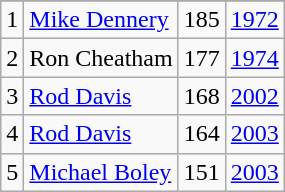<table class="wikitable">
<tr>
</tr>
<tr>
<td>1</td>
<td><a href='#'>Mike Dennery</a></td>
<td>185</td>
<td><a href='#'>1972</a></td>
</tr>
<tr>
<td>2</td>
<td>Ron Cheatham</td>
<td>177</td>
<td><a href='#'>1974</a></td>
</tr>
<tr>
<td>3</td>
<td><a href='#'>Rod Davis</a></td>
<td>168</td>
<td><a href='#'>2002</a></td>
</tr>
<tr>
<td>4</td>
<td><a href='#'>Rod Davis</a></td>
<td>164</td>
<td><a href='#'>2003</a></td>
</tr>
<tr>
<td>5</td>
<td><a href='#'>Michael Boley</a></td>
<td>151</td>
<td><a href='#'>2003</a></td>
</tr>
</table>
